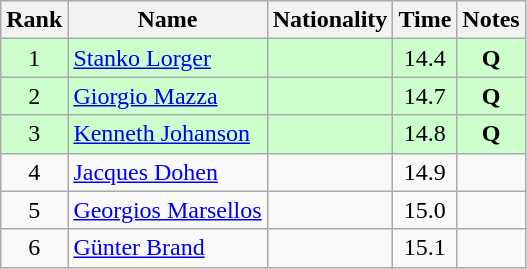<table class="wikitable sortable" style="text-align:center">
<tr>
<th>Rank</th>
<th>Name</th>
<th>Nationality</th>
<th>Time</th>
<th>Notes</th>
</tr>
<tr bgcolor=ccffcc>
<td>1</td>
<td align=left><a href='#'>Stanko Lorger</a></td>
<td align=left></td>
<td>14.4</td>
<td><strong>Q</strong></td>
</tr>
<tr bgcolor=ccffcc>
<td>2</td>
<td align=left><a href='#'>Giorgio Mazza</a></td>
<td align=left></td>
<td>14.7</td>
<td><strong>Q</strong></td>
</tr>
<tr bgcolor=ccffcc>
<td>3</td>
<td align=left><a href='#'>Kenneth Johanson</a></td>
<td align=left></td>
<td>14.8</td>
<td><strong>Q</strong></td>
</tr>
<tr>
<td>4</td>
<td align=left><a href='#'>Jacques Dohen</a></td>
<td align=left></td>
<td>14.9</td>
<td></td>
</tr>
<tr>
<td>5</td>
<td align=left><a href='#'>Georgios Marsellos</a></td>
<td align=left></td>
<td>15.0</td>
<td></td>
</tr>
<tr>
<td>6</td>
<td align=left><a href='#'>Günter Brand</a></td>
<td align=left></td>
<td>15.1</td>
<td></td>
</tr>
</table>
